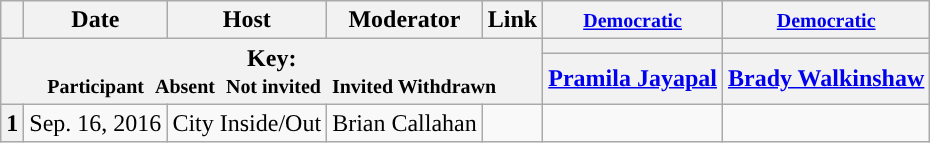<table class="wikitable" style="text-align:center;">
<tr>
<th scope="col"></th>
<th scope="col">Date</th>
<th scope="col">Host</th>
<th scope="col">Moderator</th>
<th scope="col">Link</th>
<th scope="col"><small><a href='#'>Democratic</a></small></th>
<th scope="col"><small><a href='#'>Democratic</a></small></th>
</tr>
<tr>
<th colspan="5" rowspan="2">Key:<br> <small>Participant </small>  <small>Absent </small>  <small>Not invited </small>  <small>Invited  Withdrawn</small></th>
<th scope="col" style="background:"></th>
<th scope="col" style="background:"></th>
</tr>
<tr>
<th scope="col"><a href='#'>Pramila Jayapal</a></th>
<th scope="col"><a href='#'>Brady Walkinshaw</a></th>
</tr>
<tr>
<th>1</th>
<td style="white-space:nowrap;">Sep. 16, 2016</td>
<td style="white-space:nowrap;">City Inside/Out</td>
<td style="white-space:nowrap;">Brian Callahan</td>
<td style="white-space:nowrap;"></td>
<td></td>
<td></td>
</tr>
</table>
